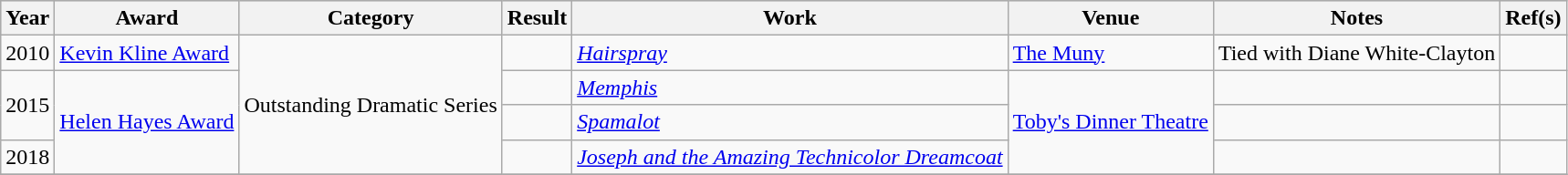<table class="wikitable">
<tr style="background:#ccc; text-align:center;">
<th>Year</th>
<th>Award</th>
<th>Category</th>
<th>Result</th>
<th>Work</th>
<th>Venue</th>
<th>Notes</th>
<th>Ref(s)</th>
</tr>
<tr>
<td>2010</td>
<td><a href='#'>Kevin Kline Award</a></td>
<td rowspan="4">Outstanding Dramatic Series</td>
<td></td>
<td><a href='#'><em>Hairspray</em></a></td>
<td><a href='#'>The Muny</a></td>
<td>Tied with Diane White-Clayton</td>
<td></td>
</tr>
<tr>
<td rowspan="2">2015</td>
<td rowspan="3"><a href='#'>Helen Hayes Award</a></td>
<td></td>
<td><em><a href='#'>Memphis</a></em></td>
<td rowspan="3"><a href='#'>Toby's Dinner Theatre</a></td>
<td></td>
<td></td>
</tr>
<tr>
<td></td>
<td><em><a href='#'>Spamalot</a></em></td>
<td></td>
<td></td>
</tr>
<tr>
<td>2018</td>
<td></td>
<td><em><a href='#'>Joseph and the Amazing Technicolor Dreamcoat</a></em></td>
<td></td>
<td></td>
</tr>
<tr>
</tr>
</table>
